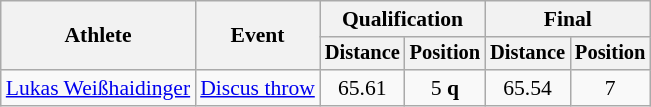<table class=wikitable style=font-size:90%>
<tr>
<th rowspan=2>Athlete</th>
<th rowspan=2>Event</th>
<th colspan=2>Qualification</th>
<th colspan=2>Final</th>
</tr>
<tr style=font-size:95%>
<th>Distance</th>
<th>Position</th>
<th>Distance</th>
<th>Position</th>
</tr>
<tr align=center>
<td align=left><a href='#'>Lukas Weißhaidinger</a></td>
<td align=left><a href='#'>Discus throw</a></td>
<td>65.61</td>
<td>5 <strong>q</strong></td>
<td>65.54</td>
<td>7</td>
</tr>
</table>
